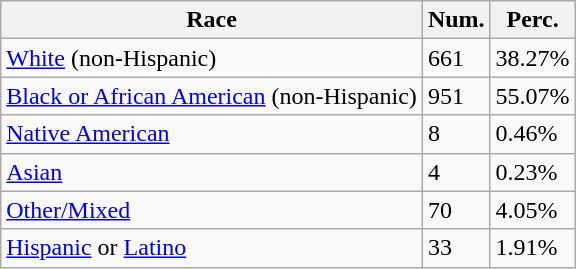<table class="wikitable">
<tr>
<th>Race</th>
<th>Num.</th>
<th>Perc.</th>
</tr>
<tr>
<td><a href='#'>White</a> (non-Hispanic)</td>
<td>661</td>
<td>38.27%</td>
</tr>
<tr>
<td><a href='#'>Black or African American</a> (non-Hispanic)</td>
<td>951</td>
<td>55.07%</td>
</tr>
<tr>
<td><a href='#'>Native American</a></td>
<td>8</td>
<td>0.46%</td>
</tr>
<tr>
<td><a href='#'>Asian</a></td>
<td>4</td>
<td>0.23%</td>
</tr>
<tr>
<td><a href='#'>Other/Mixed</a></td>
<td>70</td>
<td>4.05%</td>
</tr>
<tr>
<td><a href='#'>Hispanic</a> or <a href='#'>Latino</a></td>
<td>33</td>
<td>1.91%</td>
</tr>
</table>
